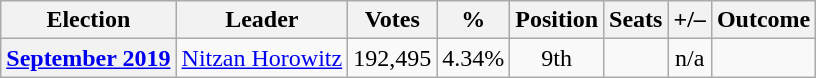<table class=wikitable style=text-align:center>
<tr>
<th>Election</th>
<th>Leader</th>
<th>Votes</th>
<th>%</th>
<th>Position</th>
<th>Seats</th>
<th>+/–</th>
<th>Outcome</th>
</tr>
<tr>
<th><a href='#'>September 2019</a></th>
<td><a href='#'>Nitzan Horowitz</a></td>
<td>192,495</td>
<td>4.34%</td>
<td>9th</td>
<td></td>
<td>n/a</td>
<td></td>
</tr>
</table>
